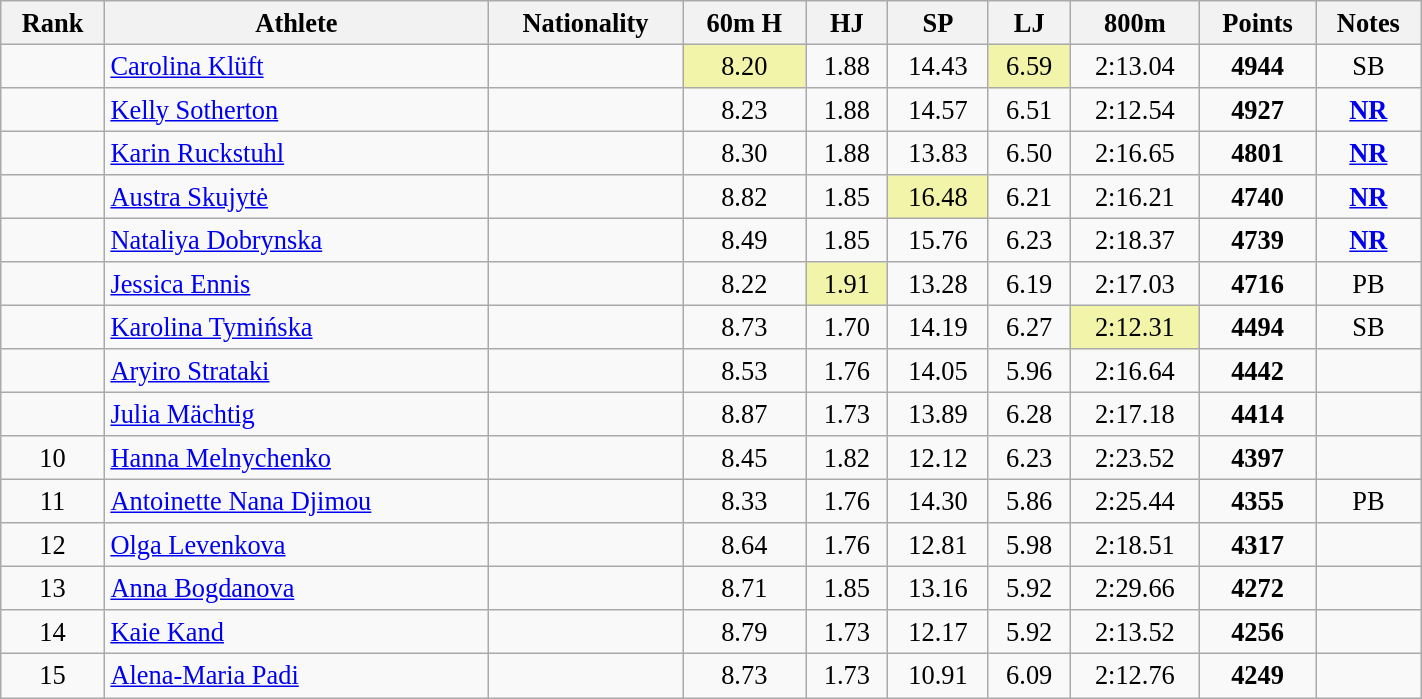<table class="wikitable sortable" style=" text-align:center; font-size:110%;" width="75%">
<tr>
<th>Rank</th>
<th>Athlete</th>
<th>Nationality</th>
<th>60m H</th>
<th>HJ</th>
<th>SP</th>
<th>LJ</th>
<th>800m</th>
<th>Points</th>
<th>Notes</th>
</tr>
<tr>
<td></td>
<td align=left><a href='#'>Carolina Klüft</a></td>
<td align=left></td>
<td bgcolor=#F2F5A9>8.20</td>
<td>1.88</td>
<td>14.43</td>
<td bgcolor=#F2F5A9>6.59</td>
<td>2:13.04</td>
<td><strong>4944</strong></td>
<td>SB</td>
</tr>
<tr>
<td></td>
<td align=left><a href='#'>Kelly Sotherton</a></td>
<td align=left></td>
<td>8.23</td>
<td>1.88</td>
<td>14.57</td>
<td>6.51</td>
<td>2:12.54</td>
<td><strong>4927</strong></td>
<td><strong><a href='#'>NR</a></strong></td>
</tr>
<tr>
<td></td>
<td align=left><a href='#'>Karin Ruckstuhl</a></td>
<td align=left></td>
<td>8.30</td>
<td>1.88</td>
<td>13.83</td>
<td>6.50</td>
<td>2:16.65</td>
<td><strong>4801</strong></td>
<td><strong><a href='#'>NR</a></strong></td>
</tr>
<tr>
<td></td>
<td align=left><a href='#'>Austra Skujytė</a></td>
<td align=left></td>
<td>8.82</td>
<td>1.85</td>
<td bgcolor=#F2F5A9>16.48</td>
<td>6.21</td>
<td>2:16.21</td>
<td><strong>4740</strong></td>
<td><strong><a href='#'>NR</a></strong></td>
</tr>
<tr>
<td></td>
<td align=left><a href='#'>Nataliya Dobrynska</a></td>
<td align=left></td>
<td>8.49</td>
<td>1.85</td>
<td>15.76</td>
<td>6.23</td>
<td>2:18.37</td>
<td><strong>4739</strong></td>
<td><strong><a href='#'>NR</a></strong></td>
</tr>
<tr>
<td></td>
<td align=left><a href='#'>Jessica Ennis</a></td>
<td align=left></td>
<td>8.22</td>
<td bgcolor=#F2F5A9>1.91</td>
<td>13.28</td>
<td>6.19</td>
<td>2:17.03</td>
<td><strong>4716</strong></td>
<td>PB</td>
</tr>
<tr>
<td></td>
<td align=left><a href='#'>Karolina Tymińska</a></td>
<td align=left></td>
<td>8.73</td>
<td>1.70</td>
<td>14.19</td>
<td>6.27</td>
<td bgcolor=#F2F5A9>2:12.31</td>
<td><strong>4494</strong></td>
<td>SB</td>
</tr>
<tr>
<td></td>
<td align=left><a href='#'>Aryiro Strataki</a></td>
<td align=left></td>
<td>8.53</td>
<td>1.76</td>
<td>14.05</td>
<td>5.96</td>
<td>2:16.64</td>
<td><strong>4442</strong></td>
<td></td>
</tr>
<tr>
<td></td>
<td align=left><a href='#'>Julia Mächtig</a></td>
<td align=left></td>
<td>8.87</td>
<td>1.73</td>
<td>13.89</td>
<td>6.28</td>
<td>2:17.18</td>
<td><strong>4414</strong></td>
<td></td>
</tr>
<tr>
<td>10</td>
<td align=left><a href='#'>Hanna Melnychenko</a></td>
<td align=left></td>
<td>8.45</td>
<td>1.82</td>
<td>12.12</td>
<td>6.23</td>
<td>2:23.52</td>
<td><strong>4397</strong></td>
<td></td>
</tr>
<tr>
<td>11</td>
<td align=left><a href='#'>Antoinette Nana Djimou</a></td>
<td align=left></td>
<td>8.33</td>
<td>1.76</td>
<td>14.30</td>
<td>5.86</td>
<td>2:25.44</td>
<td><strong>4355</strong></td>
<td>PB</td>
</tr>
<tr>
<td>12</td>
<td align=left><a href='#'>Olga Levenkova</a></td>
<td align=left></td>
<td>8.64</td>
<td>1.76</td>
<td>12.81</td>
<td>5.98</td>
<td>2:18.51</td>
<td><strong>4317</strong></td>
<td></td>
</tr>
<tr>
<td>13</td>
<td align=left><a href='#'>Anna Bogdanova</a></td>
<td align=left></td>
<td>8.71</td>
<td>1.85</td>
<td>13.16</td>
<td>5.92</td>
<td>2:29.66</td>
<td><strong>4272</strong></td>
<td></td>
</tr>
<tr>
<td>14</td>
<td align=left><a href='#'>Kaie Kand</a></td>
<td align=left></td>
<td>8.79</td>
<td>1.73</td>
<td>12.17</td>
<td>5.92</td>
<td>2:13.52</td>
<td><strong>4256</strong></td>
<td></td>
</tr>
<tr>
<td>15</td>
<td align=left><a href='#'>Alena-Maria Padi</a></td>
<td align=left></td>
<td>8.73</td>
<td>1.73</td>
<td>10.91</td>
<td>6.09</td>
<td>2:12.76</td>
<td><strong>4249</strong></td>
<td></td>
</tr>
</table>
